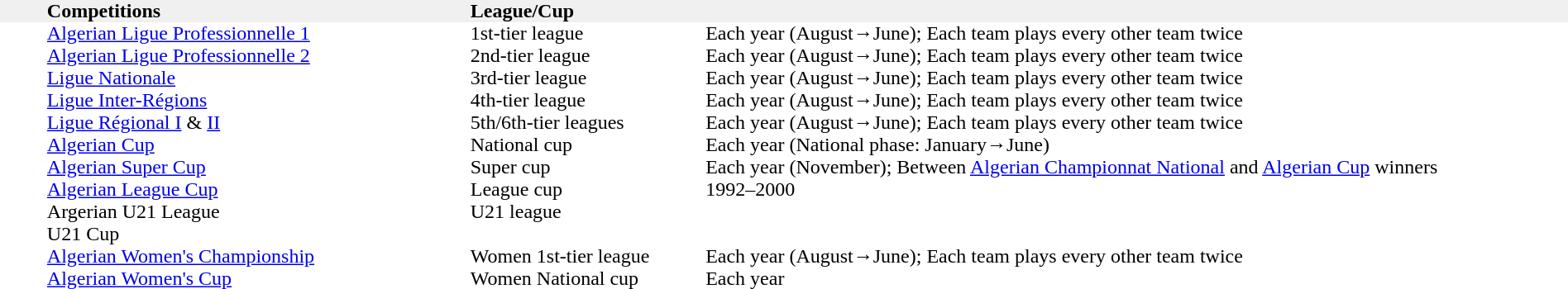<table width="100%" cellspacing="0" cellpadding="0">
<tr bgcolor="F0F0F0">
<th width="3%" align="left"></th>
<th width="27%" align="left">Competitions</th>
<th width="15%" align="left">League/Cup</th>
<th width="55%" align="left"></th>
</tr>
<tr>
<td></td>
<td><a href='#'>Algerian Ligue Professionnelle 1</a></td>
<td>1st-tier league</td>
<td>Each year (August→June); Each team plays every other team twice</td>
</tr>
<tr>
<td></td>
<td><a href='#'>Algerian Ligue Professionnelle 2</a></td>
<td>2nd-tier league</td>
<td>Each year (August→June); Each team plays every other team twice</td>
</tr>
<tr>
<td></td>
<td><a href='#'>Ligue Nationale</a></td>
<td>3rd-tier league</td>
<td>Each year (August→June); Each team plays every other team twice</td>
</tr>
<tr>
<td></td>
<td><a href='#'>Ligue Inter-Régions</a></td>
<td>4th-tier league</td>
<td>Each year (August→June); Each team plays every other team twice</td>
</tr>
<tr>
<td></td>
<td><a href='#'>Ligue Régional I</a> & <a href='#'>II</a></td>
<td>5th/6th-tier leagues</td>
<td>Each year (August→June); Each team plays every other team twice</td>
</tr>
<tr>
<td></td>
<td><a href='#'>Algerian Cup</a></td>
<td>National cup</td>
<td>Each year (National phase: January→June)</td>
</tr>
<tr>
<td></td>
<td><a href='#'>Algerian Super Cup</a></td>
<td>Super cup</td>
<td>Each year (November); Between <a href='#'>Algerian Championnat National</a> and <a href='#'>Algerian Cup</a> winners</td>
</tr>
<tr>
<td></td>
<td><a href='#'>Algerian League Cup</a></td>
<td>League cup</td>
<td>1992–2000</td>
</tr>
<tr>
<td></td>
<td>Argerian U21 League</td>
<td>U21 league</td>
<td></td>
</tr>
<tr>
<td></td>
<td>U21 Cup</td>
<td></td>
</tr>
<tr>
<td></td>
<td><a href='#'>Algerian Women's Championship</a></td>
<td>Women 1st-tier league</td>
<td>Each year (August→June); Each team plays every other team twice</td>
</tr>
<tr>
<td></td>
<td><a href='#'>Algerian Women's Cup</a></td>
<td>Women National cup</td>
<td>Each year</td>
</tr>
</table>
